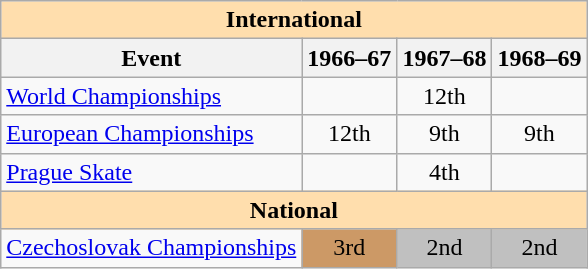<table class="wikitable" style="text-align:center">
<tr>
<th style="background-color: #ffdead; " colspan=4 align=center>International</th>
</tr>
<tr>
<th>Event</th>
<th>1966–67</th>
<th>1967–68</th>
<th>1968–69</th>
</tr>
<tr>
<td align=left><a href='#'>World Championships</a></td>
<td></td>
<td>12th</td>
<td></td>
</tr>
<tr>
<td align=left><a href='#'>European Championships</a></td>
<td>12th</td>
<td>9th</td>
<td>9th</td>
</tr>
<tr>
<td align=left><a href='#'>Prague Skate</a></td>
<td></td>
<td>4th</td>
<td></td>
</tr>
<tr>
<th style="background-color: #ffdead; " colspan=4 align=center>National</th>
</tr>
<tr>
<td align=left><a href='#'>Czechoslovak Championships</a></td>
<td bgcolor=cc9966>3rd</td>
<td bgcolor=silver>2nd</td>
<td bgcolor=silver>2nd</td>
</tr>
</table>
